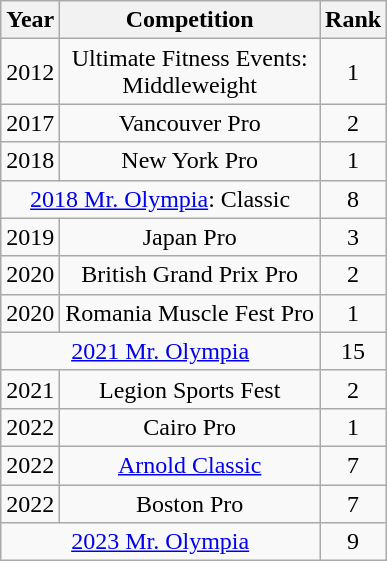<table class="wikitable sortable" style=text-align:center>
<tr>
<th>Year</th>
<th>Competition</th>
<th>Rank</th>
</tr>
<tr>
<td>2012</td>
<td>Ultimate Fitness Events:<br>Middleweight</td>
<td>1</td>
</tr>
<tr>
<td>2017</td>
<td>Vancouver Pro</td>
<td>2</td>
</tr>
<tr>
<td>2018</td>
<td>New York Pro</td>
<td>1</td>
</tr>
<tr>
<td colspan="2"><a href='#'>2018 Mr. Olympia</a>: Classic</td>
<td>8</td>
</tr>
<tr>
<td>2019</td>
<td>Japan Pro</td>
<td>3</td>
</tr>
<tr>
<td>2020</td>
<td>British Grand Prix Pro</td>
<td>2</td>
</tr>
<tr>
<td>2020</td>
<td>Romania Muscle Fest Pro</td>
<td>1</td>
</tr>
<tr>
<td colspan="2"><a href='#'>2021 Mr. Olympia</a></td>
<td>15</td>
</tr>
<tr>
<td>2021</td>
<td>Legion Sports Fest</td>
<td>2</td>
</tr>
<tr>
<td>2022</td>
<td>Cairo Pro</td>
<td>1</td>
</tr>
<tr>
<td>2022</td>
<td><a href='#'>Arnold Classic</a></td>
<td>7</td>
</tr>
<tr>
<td>2022</td>
<td>Boston Pro</td>
<td>7</td>
</tr>
<tr>
<td colspan="2"><a href='#'>2023 Mr. Olympia</a></td>
<td>9</td>
</tr>
</table>
